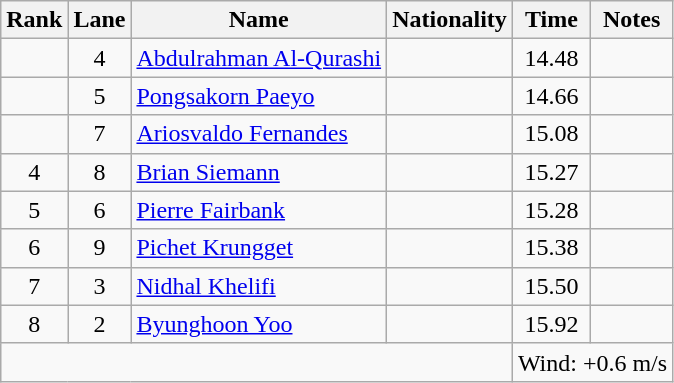<table class="wikitable sortable" style="text-align:center">
<tr>
<th>Rank</th>
<th>Lane</th>
<th>Name</th>
<th>Nationality</th>
<th>Time</th>
<th>Notes</th>
</tr>
<tr>
<td></td>
<td>4</td>
<td align="left"><a href='#'>Abdulrahman Al-Qurashi</a></td>
<td align="left"></td>
<td>14.48</td>
<td></td>
</tr>
<tr>
<td></td>
<td>5</td>
<td align="left"><a href='#'>Pongsakorn Paeyo</a></td>
<td align="left"></td>
<td>14.66</td>
<td></td>
</tr>
<tr>
<td></td>
<td>7</td>
<td align="left"><a href='#'>Ariosvaldo Fernandes</a></td>
<td align="left"></td>
<td>15.08</td>
<td></td>
</tr>
<tr>
<td>4</td>
<td>8</td>
<td align="left"><a href='#'>Brian Siemann</a></td>
<td align="left"></td>
<td>15.27</td>
<td></td>
</tr>
<tr>
<td>5</td>
<td>6</td>
<td align="left"><a href='#'>Pierre Fairbank</a></td>
<td align="left"></td>
<td>15.28</td>
<td></td>
</tr>
<tr>
<td>6</td>
<td>9</td>
<td align="left"><a href='#'>Pichet Krungget</a></td>
<td align="left"></td>
<td>15.38</td>
<td></td>
</tr>
<tr>
<td>7</td>
<td>3</td>
<td align="left"><a href='#'>Nidhal Khelifi</a></td>
<td align="left"></td>
<td>15.50</td>
<td></td>
</tr>
<tr>
<td>8</td>
<td>2</td>
<td align="left"><a href='#'>Byunghoon Yoo</a></td>
<td align="left"></td>
<td>15.92</td>
<td></td>
</tr>
<tr class="sortbottom">
<td colspan="4"></td>
<td colspan="2" style="text-align:left;">Wind: +0.6 m/s</td>
</tr>
</table>
